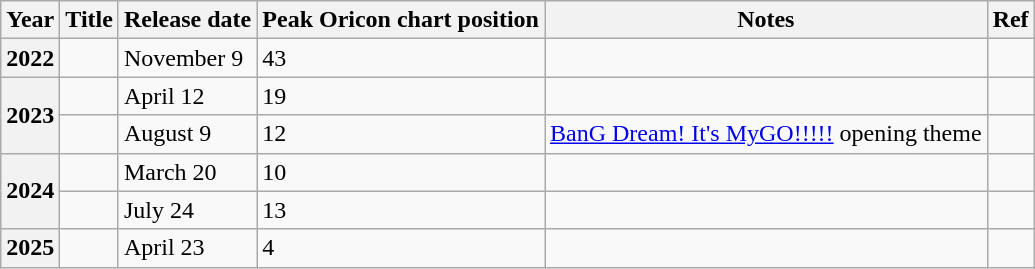<table class="wikitable" text-align: center>
<tr>
<th>Year</th>
<th>Title</th>
<th>Release date</th>
<th>Peak Oricon chart position</th>
<th>Notes</th>
<th>Ref</th>
</tr>
<tr>
<th>2022</th>
<td></td>
<td>November 9</td>
<td>43</td>
<td></td>
<td></td>
</tr>
<tr>
<th rowspan="2">2023</th>
<td></td>
<td>April 12</td>
<td>19</td>
<td></td>
<td></td>
</tr>
<tr>
<td></td>
<td>August 9</td>
<td>12</td>
<td><a href='#'>BanG Dream! It's MyGO!!!!!</a> opening theme</td>
<td></td>
</tr>
<tr>
<th rowspan="2">2024</th>
<td></td>
<td>March 20</td>
<td>10</td>
<td></td>
<td></td>
</tr>
<tr>
<td></td>
<td>July 24</td>
<td>13</td>
<td></td>
<td></td>
</tr>
<tr>
<th>2025</th>
<td></td>
<td>April 23</td>
<td>4</td>
<td></td>
<td></td>
</tr>
</table>
